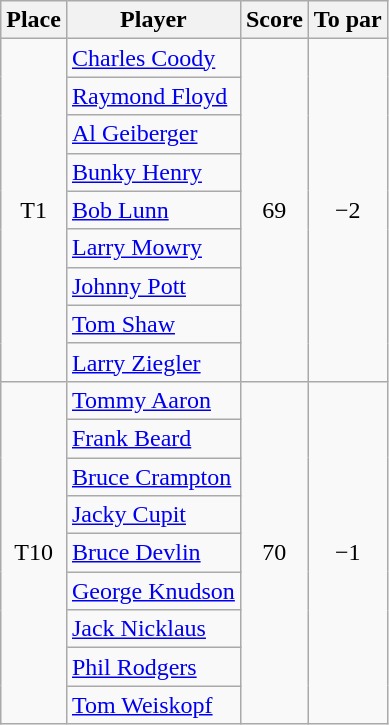<table class=wikitable>
<tr>
<th>Place</th>
<th>Player</th>
<th>Score</th>
<th>To par</th>
</tr>
<tr>
<td rowspan=9 align=center>T1</td>
<td> <a href='#'>Charles Coody</a></td>
<td rowspan=9 align=center>69</td>
<td rowspan=9 align=center>−2</td>
</tr>
<tr>
<td> <a href='#'>Raymond Floyd</a></td>
</tr>
<tr>
<td> <a href='#'>Al Geiberger</a></td>
</tr>
<tr>
<td> <a href='#'>Bunky Henry</a></td>
</tr>
<tr>
<td> <a href='#'>Bob Lunn</a></td>
</tr>
<tr>
<td> <a href='#'>Larry Mowry</a></td>
</tr>
<tr>
<td> <a href='#'>Johnny Pott</a></td>
</tr>
<tr>
<td> <a href='#'>Tom Shaw</a></td>
</tr>
<tr>
<td> <a href='#'>Larry Ziegler</a></td>
</tr>
<tr>
<td rowspan=9 align=center>T10</td>
<td> <a href='#'>Tommy Aaron</a></td>
<td rowspan=9 align=center>70</td>
<td rowspan=9 align=center>−1</td>
</tr>
<tr>
<td> <a href='#'>Frank Beard</a></td>
</tr>
<tr>
<td> <a href='#'>Bruce Crampton</a></td>
</tr>
<tr>
<td> <a href='#'>Jacky Cupit</a></td>
</tr>
<tr>
<td> <a href='#'>Bruce Devlin</a></td>
</tr>
<tr>
<td> <a href='#'>George Knudson</a></td>
</tr>
<tr>
<td> <a href='#'>Jack Nicklaus</a></td>
</tr>
<tr>
<td> <a href='#'>Phil Rodgers</a></td>
</tr>
<tr>
<td> <a href='#'>Tom Weiskopf</a></td>
</tr>
</table>
